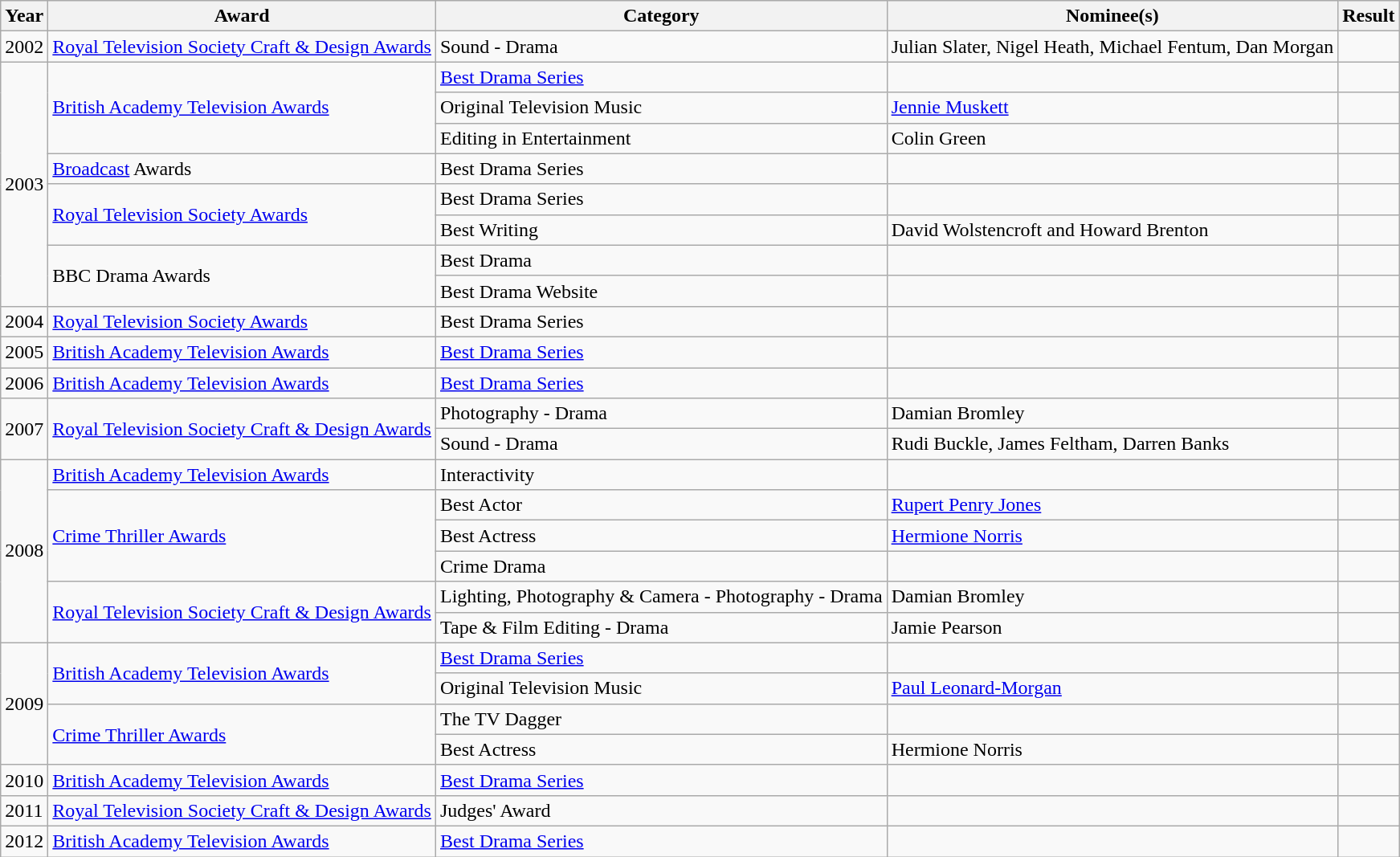<table class="wikitable">
<tr>
<th>Year</th>
<th>Award</th>
<th>Category</th>
<th>Nominee(s)</th>
<th>Result</th>
</tr>
<tr>
<td>2002</td>
<td><a href='#'>Royal Television Society Craft & Design Awards</a></td>
<td>Sound - Drama</td>
<td>Julian Slater, Nigel Heath, Michael Fentum, Dan Morgan</td>
<td></td>
</tr>
<tr>
<td rowspan="8">2003</td>
<td rowspan="3"><a href='#'>British Academy Television Awards</a></td>
<td><a href='#'>Best Drama Series</a></td>
<td></td>
<td></td>
</tr>
<tr>
<td>Original Television Music</td>
<td><a href='#'>Jennie Muskett</a></td>
<td></td>
</tr>
<tr>
<td>Editing in Entertainment</td>
<td>Colin Green</td>
<td></td>
</tr>
<tr>
<td><a href='#'>Broadcast</a> Awards</td>
<td>Best Drama Series</td>
<td></td>
<td></td>
</tr>
<tr>
<td rowspan="2"><a href='#'>Royal Television Society Awards</a></td>
<td>Best Drama Series</td>
<td></td>
<td></td>
</tr>
<tr>
<td>Best Writing</td>
<td>David Wolstencroft and Howard Brenton</td>
<td></td>
</tr>
<tr>
<td rowspan="2">BBC Drama Awards</td>
<td>Best Drama</td>
<td></td>
<td></td>
</tr>
<tr>
<td>Best Drama Website</td>
<td></td>
<td></td>
</tr>
<tr>
<td>2004</td>
<td><a href='#'>Royal Television Society Awards</a></td>
<td>Best Drama Series</td>
<td></td>
<td></td>
</tr>
<tr>
<td>2005</td>
<td><a href='#'>British Academy Television Awards</a></td>
<td><a href='#'>Best Drama Series</a></td>
<td></td>
<td></td>
</tr>
<tr>
<td>2006</td>
<td><a href='#'>British Academy Television Awards</a></td>
<td><a href='#'>Best Drama Series</a></td>
<td></td>
<td></td>
</tr>
<tr>
<td rowspan="2">2007</td>
<td rowspan="2"><a href='#'>Royal Television Society Craft & Design Awards</a></td>
<td>Photography - Drama</td>
<td>Damian Bromley</td>
<td></td>
</tr>
<tr>
<td>Sound - Drama</td>
<td>Rudi Buckle, James Feltham, Darren Banks</td>
<td></td>
</tr>
<tr>
<td rowspan="6">2008</td>
<td><a href='#'>British Academy Television Awards</a></td>
<td>Interactivity</td>
<td></td>
<td></td>
</tr>
<tr>
<td rowspan="3"><a href='#'>Crime Thriller Awards</a></td>
<td>Best Actor</td>
<td><a href='#'>Rupert Penry Jones</a></td>
<td></td>
</tr>
<tr>
<td>Best Actress</td>
<td><a href='#'>Hermione Norris</a></td>
<td></td>
</tr>
<tr>
<td>Crime Drama</td>
<td></td>
<td></td>
</tr>
<tr>
<td rowspan="2"><a href='#'>Royal Television Society Craft & Design Awards</a></td>
<td>Lighting, Photography & Camera - Photography - Drama</td>
<td>Damian Bromley</td>
<td></td>
</tr>
<tr>
<td>Tape & Film Editing - Drama</td>
<td>Jamie Pearson</td>
<td></td>
</tr>
<tr>
<td rowspan="4">2009</td>
<td rowspan="2"><a href='#'>British Academy Television Awards</a></td>
<td><a href='#'>Best Drama Series</a></td>
<td></td>
<td></td>
</tr>
<tr>
<td>Original Television Music</td>
<td><a href='#'>Paul Leonard-Morgan</a></td>
<td></td>
</tr>
<tr>
<td rowspan="2"><a href='#'>Crime Thriller Awards</a></td>
<td>The TV Dagger</td>
<td></td>
<td></td>
</tr>
<tr>
<td>Best Actress</td>
<td>Hermione Norris</td>
<td></td>
</tr>
<tr>
<td>2010</td>
<td><a href='#'>British Academy Television Awards</a></td>
<td><a href='#'>Best Drama Series</a></td>
<td></td>
<td></td>
</tr>
<tr>
<td>2011</td>
<td><a href='#'>Royal Television Society Craft & Design Awards</a></td>
<td>Judges' Award</td>
<td></td>
<td></td>
</tr>
<tr>
<td>2012</td>
<td><a href='#'>British Academy Television Awards</a></td>
<td><a href='#'>Best Drama Series</a></td>
<td></td>
<td></td>
</tr>
</table>
